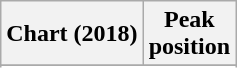<table class="wikitable sortable plainrowheaders" style="text-align:center">
<tr>
<th scope="col">Chart (2018)</th>
<th scope="col">Peak<br> position</th>
</tr>
<tr>
</tr>
<tr>
</tr>
<tr>
</tr>
</table>
